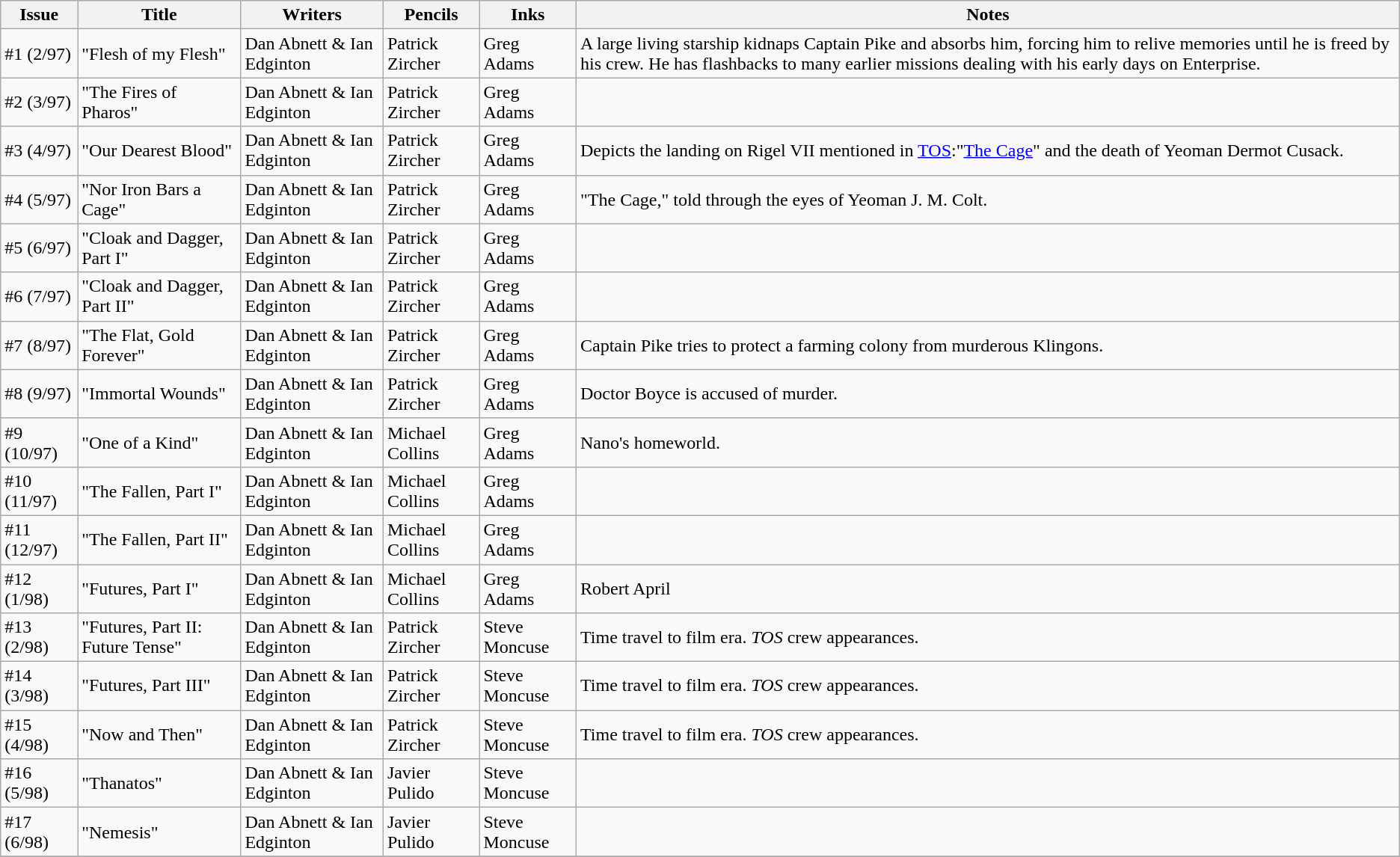<table class="wikitable">
<tr>
<th>Issue</th>
<th>Title</th>
<th>Writers</th>
<th>Pencils</th>
<th>Inks</th>
<th>Notes</th>
</tr>
<tr>
<td>#1 (2/97)</td>
<td>"Flesh of my Flesh"</td>
<td>Dan Abnett & Ian Edginton</td>
<td>Patrick Zircher</td>
<td>Greg Adams</td>
<td>A large living starship kidnaps Captain Pike and absorbs him, forcing him to relive memories until he is freed by his crew. He has flashbacks to many earlier missions dealing with his early days on Enterprise.</td>
</tr>
<tr>
<td>#2 (3/97)</td>
<td>"The Fires of Pharos"</td>
<td>Dan Abnett & Ian Edginton</td>
<td>Patrick Zircher</td>
<td>Greg Adams</td>
<td></td>
</tr>
<tr>
<td>#3 (4/97)</td>
<td>"Our Dearest Blood"</td>
<td>Dan Abnett & Ian Edginton</td>
<td>Patrick Zircher</td>
<td>Greg Adams</td>
<td>Depicts the landing on Rigel VII mentioned in <a href='#'>TOS</a>:"<a href='#'>The Cage</a>" and the death of Yeoman Dermot Cusack.</td>
</tr>
<tr>
<td>#4 (5/97)</td>
<td>"Nor Iron Bars a Cage"</td>
<td>Dan Abnett & Ian Edginton</td>
<td>Patrick Zircher</td>
<td>Greg Adams</td>
<td>"The Cage," told through the eyes of Yeoman J. M. Colt.</td>
</tr>
<tr>
<td>#5 (6/97)</td>
<td>"Cloak and Dagger, Part I"</td>
<td>Dan Abnett & Ian Edginton</td>
<td>Patrick Zircher</td>
<td>Greg Adams</td>
<td></td>
</tr>
<tr>
<td>#6 (7/97)</td>
<td>"Cloak and Dagger, Part II"</td>
<td>Dan Abnett & Ian Edginton</td>
<td>Patrick Zircher</td>
<td>Greg Adams</td>
<td></td>
</tr>
<tr>
<td>#7 (8/97)</td>
<td>"The Flat, Gold Forever"</td>
<td>Dan Abnett & Ian Edginton</td>
<td>Patrick Zircher</td>
<td>Greg Adams</td>
<td>Captain Pike tries to protect a farming colony from murderous Klingons.</td>
</tr>
<tr>
<td>#8 (9/97)</td>
<td>"Immortal Wounds"</td>
<td>Dan Abnett & Ian Edginton</td>
<td>Patrick Zircher</td>
<td>Greg Adams</td>
<td>Doctor Boyce is accused of murder.</td>
</tr>
<tr>
<td>#9 (10/97)</td>
<td>"One of a Kind"</td>
<td>Dan Abnett & Ian Edginton</td>
<td>Michael Collins</td>
<td>Greg Adams</td>
<td>Nano's homeworld.</td>
</tr>
<tr>
<td>#10 (11/97)</td>
<td>"The Fallen, Part I"</td>
<td>Dan Abnett & Ian Edginton</td>
<td>Michael Collins</td>
<td>Greg Adams</td>
<td></td>
</tr>
<tr>
<td>#11 (12/97)</td>
<td>"The Fallen, Part II"</td>
<td>Dan Abnett & Ian Edginton</td>
<td>Michael Collins</td>
<td>Greg Adams</td>
<td></td>
</tr>
<tr>
<td>#12 (1/98)</td>
<td>"Futures, Part I"</td>
<td>Dan Abnett & Ian Edginton</td>
<td>Michael Collins</td>
<td>Greg Adams</td>
<td>Robert April</td>
</tr>
<tr>
<td>#13 (2/98)</td>
<td>"Futures, Part II: Future Tense"</td>
<td>Dan Abnett & Ian Edginton</td>
<td>Patrick Zircher</td>
<td>Steve Moncuse</td>
<td>Time travel to film era. <em>TOS</em> crew appearances.</td>
</tr>
<tr>
<td>#14 (3/98)</td>
<td>"Futures, Part III"</td>
<td>Dan Abnett & Ian Edginton</td>
<td>Patrick Zircher</td>
<td>Steve Moncuse</td>
<td>Time travel to film era. <em>TOS</em> crew appearances.</td>
</tr>
<tr>
<td>#15 (4/98)</td>
<td>"Now and Then"</td>
<td>Dan Abnett & Ian Edginton</td>
<td>Patrick Zircher</td>
<td>Steve Moncuse</td>
<td>Time travel to film era. <em>TOS</em> crew appearances.</td>
</tr>
<tr>
<td>#16 (5/98)</td>
<td>"Thanatos"</td>
<td>Dan Abnett & Ian Edginton</td>
<td>Javier Pulido</td>
<td>Steve Moncuse</td>
<td></td>
</tr>
<tr>
<td>#17 (6/98)</td>
<td>"Nemesis"</td>
<td>Dan Abnett & Ian Edginton</td>
<td>Javier Pulido</td>
<td>Steve Moncuse</td>
<td></td>
</tr>
<tr>
</tr>
</table>
